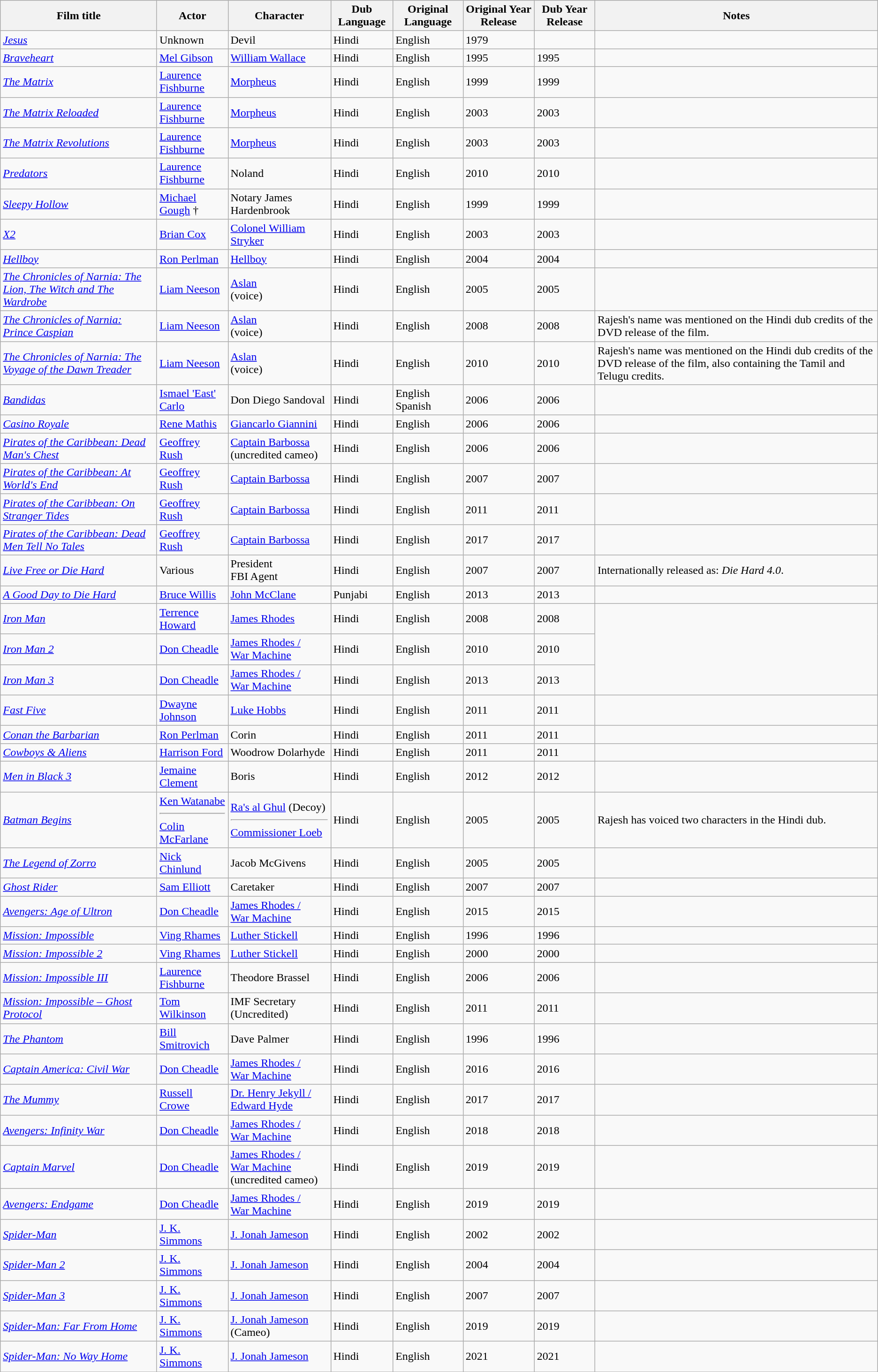<table class="wikitable sortable">
<tr>
<th>Film title</th>
<th>Actor</th>
<th>Character</th>
<th>Dub Language</th>
<th>Original Language</th>
<th>Original Year Release</th>
<th>Dub Year Release</th>
<th>Notes</th>
</tr>
<tr>
<td><a href='#'><em>Jesus</em></a></td>
<td>Unknown</td>
<td>Devil</td>
<td>Hindi</td>
<td>English</td>
<td>1979</td>
<td></td>
<td></td>
</tr>
<tr>
<td><em><a href='#'>Braveheart</a></em></td>
<td><a href='#'>Mel Gibson</a></td>
<td><a href='#'>William Wallace</a></td>
<td>Hindi</td>
<td>English</td>
<td>1995</td>
<td>1995</td>
<td></td>
</tr>
<tr>
<td><em><a href='#'>The Matrix</a></em></td>
<td><a href='#'>Laurence Fishburne</a></td>
<td><a href='#'>Morpheus</a></td>
<td>Hindi</td>
<td>English</td>
<td>1999</td>
<td>1999</td>
<td></td>
</tr>
<tr>
<td><em><a href='#'>The Matrix Reloaded</a></em></td>
<td><a href='#'>Laurence Fishburne</a></td>
<td><a href='#'>Morpheus</a></td>
<td>Hindi</td>
<td>English</td>
<td>2003</td>
<td>2003</td>
<td></td>
</tr>
<tr>
<td><em><a href='#'>The Matrix Revolutions</a></em></td>
<td><a href='#'>Laurence Fishburne</a></td>
<td><a href='#'>Morpheus</a></td>
<td>Hindi</td>
<td>English</td>
<td>2003</td>
<td>2003</td>
<td></td>
</tr>
<tr>
<td><a href='#'><em>Predators</em></a></td>
<td><a href='#'>Laurence Fishburne</a></td>
<td>Noland</td>
<td>Hindi</td>
<td>English</td>
<td>2010</td>
<td>2010</td>
<td></td>
</tr>
<tr>
<td><a href='#'><em>Sleepy Hollow</em></a></td>
<td><a href='#'>Michael Gough</a> †</td>
<td>Notary James Hardenbrook</td>
<td>Hindi</td>
<td>English</td>
<td>1999</td>
<td>1999</td>
<td></td>
</tr>
<tr>
<td><a href='#'><em>X2</em></a></td>
<td><a href='#'>Brian Cox</a></td>
<td><a href='#'>Colonel William Stryker</a></td>
<td>Hindi</td>
<td>English</td>
<td>2003</td>
<td>2003</td>
<td></td>
</tr>
<tr>
<td><a href='#'><em>Hellboy</em></a></td>
<td><a href='#'>Ron Perlman</a></td>
<td><a href='#'>Hellboy</a></td>
<td>Hindi</td>
<td>English</td>
<td>2004</td>
<td>2004</td>
<td></td>
</tr>
<tr>
<td><em><a href='#'>The Chronicles of Narnia: The Lion, The Witch and The Wardrobe</a></em></td>
<td><a href='#'>Liam Neeson</a></td>
<td><a href='#'>Aslan</a> <br>(voice)</td>
<td>Hindi</td>
<td>English</td>
<td>2005</td>
<td>2005</td>
<td></td>
</tr>
<tr>
<td><em><a href='#'>The Chronicles of Narnia: Prince Caspian</a></em></td>
<td><a href='#'>Liam Neeson</a></td>
<td><a href='#'>Aslan</a> <br>(voice)</td>
<td>Hindi</td>
<td>English</td>
<td>2008</td>
<td>2008</td>
<td>Rajesh's name was mentioned on the Hindi dub credits of the DVD release of the film.</td>
</tr>
<tr>
<td><em><a href='#'>The Chronicles of Narnia: The Voyage of the Dawn Treader</a></em></td>
<td><a href='#'>Liam Neeson</a></td>
<td><a href='#'>Aslan</a> <br>(voice)</td>
<td>Hindi</td>
<td>English</td>
<td>2010</td>
<td>2010</td>
<td>Rajesh's name was mentioned on the Hindi dub credits of the DVD release of the film, also containing the Tamil and Telugu credits.</td>
</tr>
<tr>
<td><em><a href='#'>Bandidas</a></em></td>
<td><a href='#'>Ismael 'East' Carlo</a></td>
<td>Don Diego Sandoval</td>
<td>Hindi</td>
<td>English <br> Spanish</td>
<td>2006</td>
<td>2006</td>
<td></td>
</tr>
<tr>
<td><a href='#'><em>Casino Royale</em></a></td>
<td><a href='#'>Rene Mathis</a></td>
<td><a href='#'>Giancarlo Giannini</a></td>
<td>Hindi</td>
<td>English</td>
<td>2006</td>
<td>2006</td>
<td></td>
</tr>
<tr>
<td><em><a href='#'>Pirates of the Caribbean: Dead Man's Chest</a></em></td>
<td><a href='#'>Geoffrey Rush</a></td>
<td><a href='#'>Captain Barbossa</a> <br>(uncredited cameo)</td>
<td>Hindi</td>
<td>English</td>
<td>2006</td>
<td>2006</td>
<td></td>
</tr>
<tr>
<td><em><a href='#'>Pirates of the Caribbean: At World's End</a></em></td>
<td><a href='#'>Geoffrey Rush</a></td>
<td><a href='#'>Captain Barbossa</a></td>
<td>Hindi</td>
<td>English</td>
<td>2007</td>
<td>2007</td>
<td></td>
</tr>
<tr>
<td><em><a href='#'>Pirates of the Caribbean: On Stranger Tides</a></em></td>
<td><a href='#'>Geoffrey Rush</a></td>
<td><a href='#'>Captain Barbossa</a></td>
<td>Hindi</td>
<td>English</td>
<td>2011</td>
<td>2011</td>
<td></td>
</tr>
<tr>
<td><em><a href='#'>Pirates of the Caribbean: Dead Men Tell No Tales</a></em></td>
<td><a href='#'>Geoffrey Rush</a></td>
<td><a href='#'>Captain Barbossa</a></td>
<td>Hindi</td>
<td>English</td>
<td>2017</td>
<td>2017</td>
<td></td>
</tr>
<tr>
<td><em><a href='#'>Live Free or Die Hard</a></em></td>
<td>Various</td>
<td>President <br> FBI Agent</td>
<td>Hindi</td>
<td>English</td>
<td>2007</td>
<td>2007</td>
<td>Internationally released as: <em>Die Hard 4.0</em>.</td>
</tr>
<tr>
<td><em><a href='#'>A Good Day to Die Hard</a></em></td>
<td><a href='#'>Bruce Willis</a></td>
<td><a href='#'>John McClane</a></td>
<td>Punjabi</td>
<td>English</td>
<td>2013</td>
<td>2013</td>
<td></td>
</tr>
<tr>
<td><a href='#'><em>Iron Man</em></a></td>
<td><a href='#'>Terrence Howard</a></td>
<td><a href='#'>James Rhodes</a></td>
<td>Hindi</td>
<td>English</td>
<td>2008</td>
<td>2008</td>
<td rowspan="3"></td>
</tr>
<tr>
<td><em><a href='#'>Iron Man 2</a></em></td>
<td><a href='#'>Don Cheadle</a></td>
<td><a href='#'>James Rhodes / <br>War Machine</a></td>
<td>Hindi</td>
<td>English</td>
<td>2010</td>
<td>2010</td>
</tr>
<tr>
<td><em><a href='#'>Iron Man 3</a></em></td>
<td><a href='#'>Don Cheadle</a></td>
<td><a href='#'>James Rhodes /<br> War Machine</a></td>
<td>Hindi</td>
<td>English</td>
<td>2013</td>
<td>2013</td>
</tr>
<tr>
<td><em><a href='#'>Fast Five</a></em></td>
<td><a href='#'>Dwayne Johnson</a></td>
<td><a href='#'>Luke Hobbs</a></td>
<td>Hindi</td>
<td>English</td>
<td>2011</td>
<td>2011</td>
<td></td>
</tr>
<tr>
<td><a href='#'><em>Conan the Barbarian</em></a></td>
<td><a href='#'>Ron Perlman</a></td>
<td>Corin</td>
<td>Hindi</td>
<td>English</td>
<td>2011</td>
<td>2011</td>
<td></td>
</tr>
<tr>
<td><em><a href='#'>Cowboys & Aliens</a></em></td>
<td><a href='#'>Harrison Ford</a></td>
<td>Woodrow Dolarhyde</td>
<td>Hindi</td>
<td>English</td>
<td>2011</td>
<td>2011</td>
<td></td>
</tr>
<tr>
<td><em><a href='#'>Men in Black 3</a></em></td>
<td><a href='#'>Jemaine Clement</a></td>
<td>Boris</td>
<td>Hindi</td>
<td>English</td>
<td>2012</td>
<td>2012</td>
<td></td>
</tr>
<tr>
<td><em><a href='#'>Batman Begins</a></em></td>
<td><a href='#'>Ken Watanabe</a> <hr> <a href='#'>Colin McFarlane</a></td>
<td><a href='#'>Ra's al Ghul</a> (Decoy) <hr> <a href='#'>Commissioner Loeb</a></td>
<td>Hindi</td>
<td>English</td>
<td>2005</td>
<td>2005</td>
<td>Rajesh has voiced two characters in the Hindi dub.</td>
</tr>
<tr>
<td><em><a href='#'>The Legend of Zorro</a></em></td>
<td><a href='#'>Nick Chinlund</a></td>
<td>Jacob McGivens</td>
<td>Hindi</td>
<td>English</td>
<td>2005</td>
<td>2005</td>
<td></td>
</tr>
<tr>
<td><a href='#'><em>Ghost Rider</em></a></td>
<td><a href='#'>Sam Elliott</a></td>
<td>Caretaker</td>
<td>Hindi</td>
<td>English</td>
<td>2007</td>
<td>2007</td>
<td></td>
</tr>
<tr>
<td><em><a href='#'>Avengers: Age of Ultron</a></em></td>
<td><a href='#'>Don Cheadle</a></td>
<td><a href='#'>James Rhodes / <br>War Machine</a></td>
<td>Hindi</td>
<td>English</td>
<td>2015</td>
<td>2015</td>
<td></td>
</tr>
<tr>
<td><a href='#'><em>Mission: Impossible</em></a></td>
<td><a href='#'>Ving Rhames</a></td>
<td><a href='#'>Luther Stickell</a></td>
<td>Hindi</td>
<td>English</td>
<td>1996</td>
<td>1996</td>
<td></td>
</tr>
<tr>
<td><em><a href='#'>Mission: Impossible 2</a></em></td>
<td><a href='#'>Ving Rhames</a></td>
<td><a href='#'>Luther Stickell</a></td>
<td>Hindi</td>
<td>English</td>
<td>2000</td>
<td>2000</td>
<td></td>
</tr>
<tr>
<td><em><a href='#'>Mission: Impossible III</a></em></td>
<td><a href='#'>Laurence Fishburne</a></td>
<td>Theodore Brassel</td>
<td>Hindi</td>
<td>English</td>
<td>2006</td>
<td>2006</td>
<td></td>
</tr>
<tr>
<td><em><a href='#'>Mission: Impossible – Ghost Protocol</a></em></td>
<td><a href='#'>Tom Wilkinson</a></td>
<td>IMF Secretary<br>(Uncredited)</td>
<td>Hindi</td>
<td>English</td>
<td>2011</td>
<td>2011</td>
<td></td>
</tr>
<tr>
<td><a href='#'><em>The Phantom</em></a></td>
<td><a href='#'>Bill Smitrovich</a></td>
<td>Dave Palmer</td>
<td>Hindi</td>
<td>English</td>
<td>1996</td>
<td>1996</td>
<td></td>
</tr>
<tr>
<td><em><a href='#'>Captain America: Civil War</a></em></td>
<td><a href='#'>Don Cheadle</a></td>
<td><a href='#'>James Rhodes / <br>War Machine</a></td>
<td>Hindi</td>
<td>English</td>
<td>2016</td>
<td>2016</td>
<td></td>
</tr>
<tr>
<td><a href='#'><em>The Mummy</em></a></td>
<td><a href='#'>Russell Crowe</a></td>
<td><a href='#'>Dr. Henry Jekyll / Edward Hyde</a></td>
<td>Hindi</td>
<td>English</td>
<td>2017</td>
<td>2017</td>
<td></td>
</tr>
<tr>
<td><em><a href='#'>Avengers: Infinity War</a></em></td>
<td><a href='#'>Don Cheadle</a></td>
<td><a href='#'>James Rhodes /<br> War Machine</a></td>
<td>Hindi</td>
<td>English</td>
<td>2018</td>
<td>2018</td>
<td></td>
</tr>
<tr>
<td><a href='#'><em>Captain Marvel</em></a></td>
<td><a href='#'>Don Cheadle</a></td>
<td><a href='#'>James Rhodes / <br>War Machine</a> <br>(uncredited cameo)</td>
<td>Hindi</td>
<td>English</td>
<td>2019</td>
<td>2019</td>
<td></td>
</tr>
<tr>
<td><em><a href='#'>Avengers: Endgame</a></em></td>
<td><a href='#'>Don Cheadle</a></td>
<td><a href='#'>James Rhodes /<br> War Machine</a></td>
<td>Hindi</td>
<td>English</td>
<td>2019</td>
<td>2019</td>
<td></td>
</tr>
<tr>
<td><a href='#'><em>Spider-Man</em></a></td>
<td><a href='#'>J. K. Simmons</a></td>
<td><a href='#'>J. Jonah Jameson</a></td>
<td>Hindi</td>
<td>English</td>
<td>2002</td>
<td>2002</td>
<td></td>
</tr>
<tr>
<td><em><a href='#'>Spider-Man 2</a></em></td>
<td><a href='#'>J. K. Simmons</a></td>
<td><a href='#'>J. Jonah Jameson</a></td>
<td>Hindi</td>
<td>English</td>
<td>2004</td>
<td>2004</td>
<td></td>
</tr>
<tr>
<td><em><a href='#'>Spider-Man 3</a></em></td>
<td><a href='#'>J. K. Simmons</a></td>
<td><a href='#'>J. Jonah Jameson</a></td>
<td>Hindi</td>
<td>English</td>
<td>2007</td>
<td>2007</td>
<td></td>
</tr>
<tr>
<td><em><a href='#'>Spider-Man: Far From Home</a></em></td>
<td><a href='#'>J. K. Simmons</a></td>
<td><a href='#'>J. Jonah Jameson</a><br>(Cameo)</td>
<td>Hindi</td>
<td>English</td>
<td>2019</td>
<td>2019</td>
<td></td>
</tr>
<tr>
<td><em><a href='#'>Spider-Man: No Way Home</a></em></td>
<td><a href='#'>J. K. Simmons</a></td>
<td><a href='#'>J. Jonah Jameson</a></td>
<td>Hindi</td>
<td>English</td>
<td>2021</td>
<td>2021</td>
<td></td>
</tr>
<tr>
</tr>
</table>
